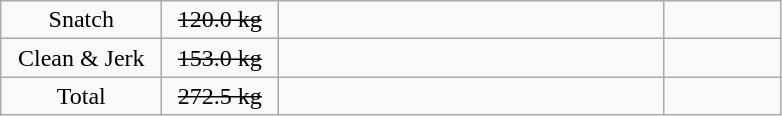<table class = "wikitable" style="text-align:center;">
<tr>
<td width=100>Snatch</td>
<td width=70><s>120.0 kg</s></td>
<td width=250 align=left><s></s></td>
<td width=70><s></s></td>
</tr>
<tr>
<td>Clean & Jerk</td>
<td><s>153.0 kg</s></td>
<td align=left><s></s></td>
<td><s></s></td>
</tr>
<tr>
<td>Total</td>
<td><s>272.5 kg</s></td>
<td align=left><s></s></td>
<td><s></s></td>
</tr>
</table>
